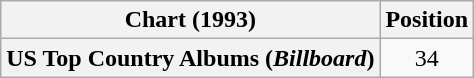<table class="wikitable plainrowheaders" style="text-align:center">
<tr>
<th scope="col">Chart (1993)</th>
<th scope="col">Position</th>
</tr>
<tr>
<th scope="row">US Top Country Albums (<em>Billboard</em>)</th>
<td>34</td>
</tr>
</table>
